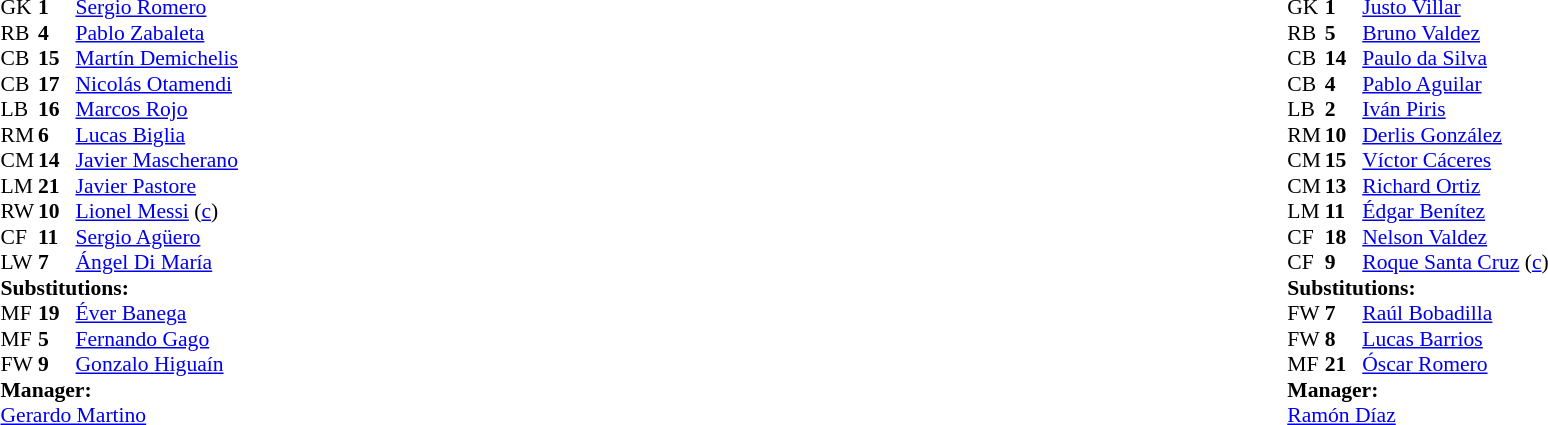<table width="100%">
<tr>
<td valign="top" width="40%"><br><table style="font-size:90%;" cellspacing="0" cellpadding="0">
<tr>
<th width="25"></th>
<th width="25"></th>
</tr>
<tr>
<td>GK</td>
<td><strong>1</strong></td>
<td><a href='#'>Sergio Romero</a></td>
</tr>
<tr>
<td>RB</td>
<td><strong>4</strong></td>
<td><a href='#'>Pablo Zabaleta</a></td>
</tr>
<tr>
<td>CB</td>
<td><strong>15</strong></td>
<td><a href='#'>Martín Demichelis</a></td>
</tr>
<tr>
<td>CB</td>
<td><strong>17</strong></td>
<td><a href='#'>Nicolás Otamendi</a></td>
</tr>
<tr>
<td>LB</td>
<td><strong>16</strong></td>
<td><a href='#'>Marcos Rojo</a></td>
<td></td>
</tr>
<tr>
<td>RM</td>
<td><strong>6</strong></td>
<td><a href='#'>Lucas Biglia</a></td>
<td></td>
</tr>
<tr>
<td>CM</td>
<td><strong>14</strong></td>
<td><a href='#'>Javier Mascherano</a></td>
<td></td>
<td></td>
</tr>
<tr>
<td>LM</td>
<td><strong>21</strong></td>
<td><a href='#'>Javier Pastore</a></td>
<td></td>
<td></td>
</tr>
<tr>
<td>RW</td>
<td><strong>10</strong></td>
<td><a href='#'>Lionel Messi</a> (<a href='#'>c</a>)</td>
</tr>
<tr>
<td>CF</td>
<td><strong>11</strong></td>
<td><a href='#'>Sergio Agüero</a></td>
<td></td>
<td></td>
</tr>
<tr>
<td>LW</td>
<td><strong>7</strong></td>
<td><a href='#'>Ángel Di María</a></td>
</tr>
<tr>
<td colspan=3><strong>Substitutions:</strong></td>
</tr>
<tr>
<td>MF</td>
<td><strong>19</strong></td>
<td><a href='#'>Éver Banega</a></td>
<td></td>
<td></td>
</tr>
<tr>
<td>MF</td>
<td><strong>5</strong></td>
<td><a href='#'>Fernando Gago</a></td>
<td></td>
<td></td>
</tr>
<tr>
<td>FW</td>
<td><strong>9</strong></td>
<td><a href='#'>Gonzalo Higuaín</a></td>
<td></td>
<td></td>
</tr>
<tr>
<td colspan=3><strong>Manager:</strong></td>
</tr>
<tr>
<td colspan=4><a href='#'>Gerardo Martino</a></td>
</tr>
</table>
</td>
<td valign="top"></td>
<td valign="top" width="50%"><br><table style="font-size:90%;" cellspacing="0" cellpadding="0" align="center">
<tr>
<th width=25></th>
<th width=25></th>
</tr>
<tr>
<td>GK</td>
<td><strong>1</strong></td>
<td><a href='#'>Justo Villar</a></td>
</tr>
<tr>
<td>RB</td>
<td><strong>5</strong></td>
<td><a href='#'>Bruno Valdez</a></td>
</tr>
<tr>
<td>CB</td>
<td><strong>14</strong></td>
<td><a href='#'>Paulo da Silva</a></td>
<td></td>
</tr>
<tr>
<td>CB</td>
<td><strong>4</strong></td>
<td><a href='#'>Pablo Aguilar</a></td>
</tr>
<tr>
<td>LB</td>
<td><strong>2</strong></td>
<td><a href='#'>Iván Piris</a></td>
</tr>
<tr>
<td>RM</td>
<td><strong>10</strong></td>
<td><a href='#'>Derlis González</a></td>
<td></td>
<td></td>
</tr>
<tr>
<td>CM</td>
<td><strong>15</strong></td>
<td><a href='#'>Víctor Cáceres</a></td>
<td></td>
</tr>
<tr>
<td>CM</td>
<td><strong>13</strong></td>
<td><a href='#'>Richard Ortiz</a></td>
<td></td>
</tr>
<tr>
<td>LM</td>
<td><strong>11</strong></td>
<td><a href='#'>Édgar Benítez</a></td>
</tr>
<tr>
<td>CF</td>
<td><strong>18</strong></td>
<td><a href='#'>Nelson Valdez</a></td>
<td></td>
<td></td>
</tr>
<tr>
<td>CF</td>
<td><strong>9</strong></td>
<td><a href='#'>Roque Santa Cruz</a> (<a href='#'>c</a>)</td>
<td></td>
<td></td>
</tr>
<tr>
<td colspan=3><strong>Substitutions:</strong></td>
</tr>
<tr>
<td>FW</td>
<td><strong>7</strong></td>
<td><a href='#'>Raúl Bobadilla</a></td>
<td></td>
<td></td>
</tr>
<tr>
<td>FW</td>
<td><strong>8</strong></td>
<td><a href='#'>Lucas Barrios</a></td>
<td></td>
<td></td>
</tr>
<tr>
<td>MF</td>
<td><strong>21</strong></td>
<td><a href='#'>Óscar Romero</a></td>
<td></td>
<td></td>
</tr>
<tr>
<td colspan=3><strong>Manager:</strong></td>
</tr>
<tr>
<td colspan=4> <a href='#'>Ramón Díaz</a></td>
</tr>
</table>
</td>
</tr>
</table>
